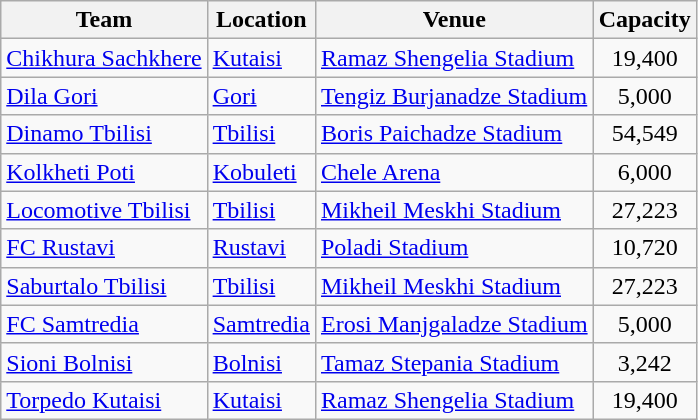<table class="wikitable sortable" border="1">
<tr>
<th>Team</th>
<th>Location</th>
<th>Venue</th>
<th>Capacity</th>
</tr>
<tr>
<td><a href='#'>Chikhura Sachkhere</a></td>
<td><a href='#'>Kutaisi</a></td>
<td><a href='#'>Ramaz Shengelia Stadium</a></td>
<td align="center">19,400</td>
</tr>
<tr>
<td><a href='#'>Dila Gori</a></td>
<td><a href='#'>Gori</a></td>
<td><a href='#'>Tengiz Burjanadze Stadium</a></td>
<td align="center">5,000</td>
</tr>
<tr>
<td><a href='#'>Dinamo Tbilisi</a></td>
<td><a href='#'>Tbilisi</a></td>
<td><a href='#'>Boris Paichadze Stadium</a></td>
<td align="center">54,549</td>
</tr>
<tr>
<td><a href='#'>Kolkheti Poti</a></td>
<td><a href='#'>Kobuleti</a></td>
<td><a href='#'>Chele Arena</a></td>
<td align="center">6,000</td>
</tr>
<tr>
<td><a href='#'>Locomotive Tbilisi</a></td>
<td><a href='#'>Tbilisi</a></td>
<td><a href='#'>Mikheil Meskhi Stadium</a></td>
<td align="center">27,223</td>
</tr>
<tr>
<td><a href='#'>FC Rustavi</a></td>
<td><a href='#'>Rustavi</a></td>
<td><a href='#'>Poladi Stadium</a></td>
<td align="center">10,720</td>
</tr>
<tr>
<td><a href='#'>Saburtalo Tbilisi</a></td>
<td><a href='#'>Tbilisi</a></td>
<td><a href='#'>Mikheil Meskhi Stadium</a></td>
<td align="center">27,223</td>
</tr>
<tr>
<td><a href='#'>FC Samtredia</a></td>
<td><a href='#'>Samtredia</a></td>
<td><a href='#'>Erosi Manjgaladze Stadium</a></td>
<td align="center">5,000</td>
</tr>
<tr>
<td><a href='#'>Sioni Bolnisi</a></td>
<td><a href='#'>Bolnisi</a></td>
<td><a href='#'>Tamaz Stepania Stadium</a></td>
<td align="center">3,242</td>
</tr>
<tr>
<td><a href='#'>Torpedo Kutaisi</a></td>
<td><a href='#'>Kutaisi</a></td>
<td><a href='#'>Ramaz Shengelia Stadium</a></td>
<td align="center">19,400</td>
</tr>
</table>
